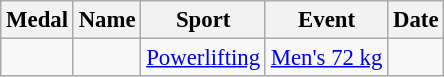<table class="wikitable sortable" style=font-size:95%>
<tr>
<th>Medal</th>
<th>Name</th>
<th>Sport</th>
<th>Event</th>
<th>Date</th>
</tr>
<tr>
<td></td>
<td></td>
<td><a href='#'>Powerlifting</a></td>
<td><a href='#'>Men's 72 kg</a></td>
<td></td>
</tr>
</table>
